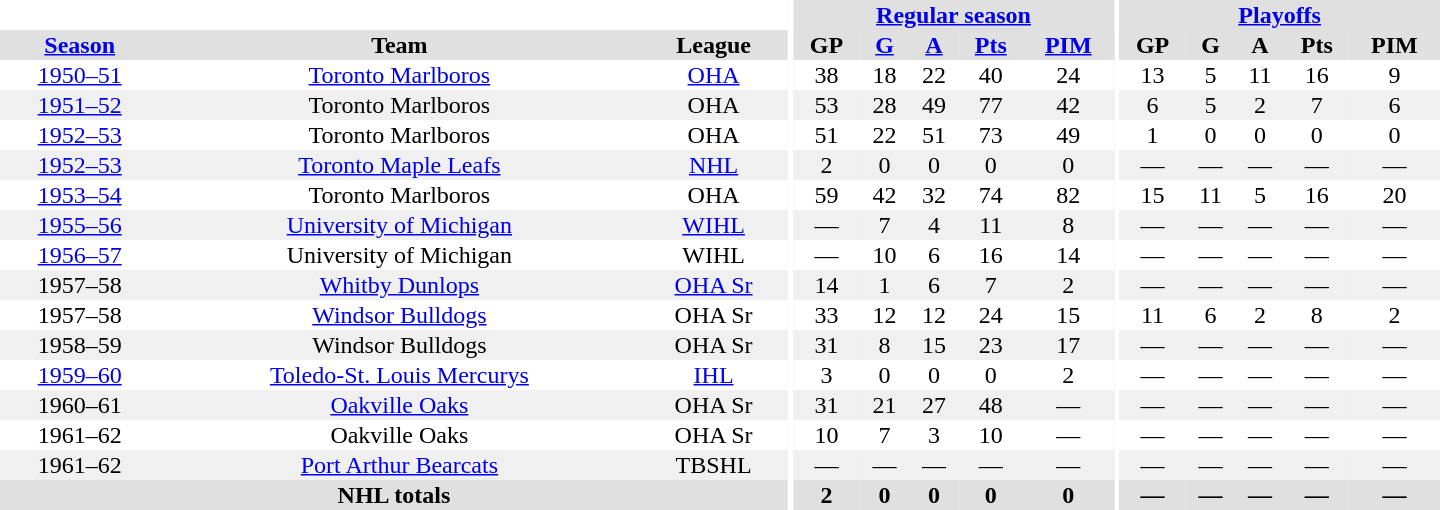<table border="0" cellpadding="1" cellspacing="0" style="text-align:center; width:60em">
<tr bgcolor="#e0e0e0">
<th colspan="3" bgcolor="#ffffff"></th>
<th rowspan="100" bgcolor="#ffffff"></th>
<th colspan="5"><a href='#'>Regular season</a></th>
<th rowspan="100" bgcolor="#ffffff"></th>
<th colspan="5"><a href='#'>Playoffs</a></th>
</tr>
<tr bgcolor="#e0e0e0">
<th><a href='#'>Season</a></th>
<th>Team</th>
<th>League</th>
<th>GP</th>
<th><a href='#'>G</a></th>
<th><a href='#'>A</a></th>
<th><a href='#'>Pts</a></th>
<th><a href='#'>PIM</a></th>
<th>GP</th>
<th>G</th>
<th>A</th>
<th>Pts</th>
<th>PIM</th>
</tr>
<tr>
<td><a href='#'>1950–51</a></td>
<td><a href='#'>Toronto Marlboros</a></td>
<td><a href='#'>OHA</a></td>
<td>38</td>
<td>18</td>
<td>22</td>
<td>40</td>
<td>24</td>
<td>13</td>
<td>5</td>
<td>11</td>
<td>16</td>
<td>9</td>
</tr>
<tr bgcolor="#f0f0f0">
<td><a href='#'>1951–52</a></td>
<td>Toronto Marlboros</td>
<td>OHA</td>
<td>53</td>
<td>28</td>
<td>49</td>
<td>77</td>
<td>42</td>
<td>6</td>
<td>5</td>
<td>2</td>
<td>7</td>
<td>6</td>
</tr>
<tr>
<td><a href='#'>1952–53</a></td>
<td>Toronto Marlboros</td>
<td>OHA</td>
<td>51</td>
<td>22</td>
<td>51</td>
<td>73</td>
<td>49</td>
<td>1</td>
<td>0</td>
<td>0</td>
<td>0</td>
<td>0</td>
</tr>
<tr bgcolor="#f0f0f0">
<td><a href='#'>1952–53</a></td>
<td><a href='#'>Toronto Maple Leafs</a></td>
<td><a href='#'>NHL</a></td>
<td>2</td>
<td>0</td>
<td>0</td>
<td>0</td>
<td>0</td>
<td>—</td>
<td>—</td>
<td>—</td>
<td>—</td>
<td>—</td>
</tr>
<tr>
<td><a href='#'>1953–54</a></td>
<td>Toronto Marlboros</td>
<td>OHA</td>
<td>59</td>
<td>42</td>
<td>32</td>
<td>74</td>
<td>82</td>
<td>15</td>
<td>11</td>
<td>5</td>
<td>16</td>
<td>20</td>
</tr>
<tr bgcolor="#f0f0f0">
<td><a href='#'>1955–56</a></td>
<td><a href='#'>University of Michigan</a></td>
<td><a href='#'>WIHL</a></td>
<td>—</td>
<td>7</td>
<td>4</td>
<td>11</td>
<td>8</td>
<td>—</td>
<td>—</td>
<td>—</td>
<td>—</td>
<td>—</td>
</tr>
<tr>
<td><a href='#'>1956–57</a></td>
<td>University of Michigan</td>
<td>WIHL</td>
<td>—</td>
<td>10</td>
<td>6</td>
<td>16</td>
<td>14</td>
<td>—</td>
<td>—</td>
<td>—</td>
<td>—</td>
<td>—</td>
</tr>
<tr bgcolor="#f0f0f0">
<td>1957–58</td>
<td><a href='#'>Whitby Dunlops</a></td>
<td><a href='#'>OHA Sr</a></td>
<td>14</td>
<td>1</td>
<td>6</td>
<td>7</td>
<td>2</td>
<td>—</td>
<td>—</td>
<td>—</td>
<td>—</td>
<td>—</td>
</tr>
<tr>
<td>1957–58</td>
<td><a href='#'>Windsor Bulldogs</a></td>
<td>OHA Sr</td>
<td>33</td>
<td>12</td>
<td>12</td>
<td>24</td>
<td>15</td>
<td>11</td>
<td>6</td>
<td>2</td>
<td>8</td>
<td>2</td>
</tr>
<tr bgcolor="#f0f0f0">
<td>1958–59</td>
<td>Windsor Bulldogs</td>
<td>OHA Sr</td>
<td>31</td>
<td>8</td>
<td>15</td>
<td>23</td>
<td>17</td>
<td>—</td>
<td>—</td>
<td>—</td>
<td>—</td>
<td>—</td>
</tr>
<tr>
<td><a href='#'>1959–60</a></td>
<td><a href='#'>Toledo-St. Louis Mercurys</a></td>
<td><a href='#'>IHL</a></td>
<td>3</td>
<td>0</td>
<td>0</td>
<td>0</td>
<td>2</td>
<td>—</td>
<td>—</td>
<td>—</td>
<td>—</td>
<td>—</td>
</tr>
<tr bgcolor="#f0f0f0">
<td>1960–61</td>
<td><a href='#'>Oakville Oaks</a></td>
<td>OHA Sr</td>
<td>31</td>
<td>21</td>
<td>27</td>
<td>48</td>
<td>—</td>
<td>—</td>
<td>—</td>
<td>—</td>
<td>—</td>
<td>—</td>
</tr>
<tr>
<td>1961–62</td>
<td>Oakville Oaks</td>
<td>OHA Sr</td>
<td>10</td>
<td>7</td>
<td>3</td>
<td>10</td>
<td>—</td>
<td>—</td>
<td>—</td>
<td>—</td>
<td>—</td>
<td>—</td>
</tr>
<tr bgcolor="#f0f0f0">
<td>1961–62</td>
<td><a href='#'>Port Arthur Bearcats</a></td>
<td>TBSHL</td>
<td>—</td>
<td>—</td>
<td>—</td>
<td>—</td>
<td>—</td>
<td>—</td>
<td>—</td>
<td>—</td>
<td>—</td>
<td>—</td>
</tr>
<tr bgcolor="#e0e0e0">
<th colspan="3">NHL totals</th>
<th>2</th>
<th>0</th>
<th>0</th>
<th>0</th>
<th>0</th>
<th>—</th>
<th>—</th>
<th>—</th>
<th>—</th>
<th>—</th>
</tr>
</table>
